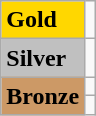<table class="wikitable">
<tr>
<td bgcolor="gold"><strong>Gold</strong></td>
<td></td>
</tr>
<tr>
<td bgcolor="silver"><strong>Silver</strong></td>
<td></td>
</tr>
<tr>
<td rowspan="2" bgcolor="#cc9966"><strong>Bronze</strong></td>
<td></td>
</tr>
<tr>
<td></td>
</tr>
</table>
